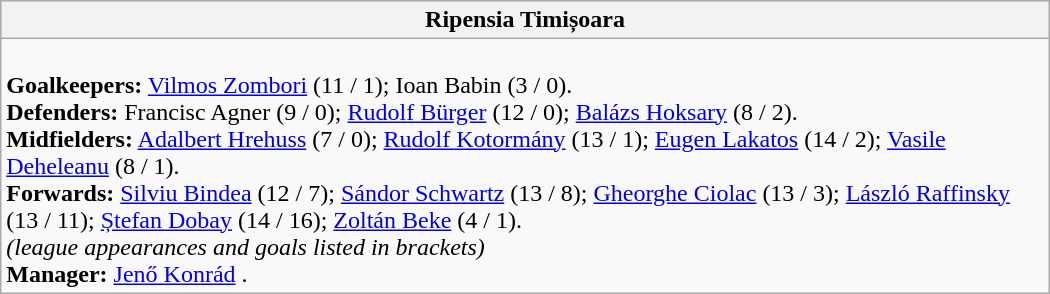<table class="wikitable" style="width:700px">
<tr>
<th>Ripensia Timișoara</th>
</tr>
<tr>
<td><br><strong>Goalkeepers:</strong> <a href='#'>Vilmos Zombori</a> (11 / 1); Ioan Babin (3 / 0).<br>
<strong>Defenders:</strong> Francisc Agner (9 / 0); <a href='#'>Rudolf Bürger</a> (12 / 0); <a href='#'>Balázs Hoksary</a> (8 / 2).<br>
<strong>Midfielders:</strong>  <a href='#'>Adalbert Hrehuss</a> (7 / 0); <a href='#'>Rudolf Kotormány</a> (13 / 1); <a href='#'>Eugen Lakatos</a> (14 / 2); <a href='#'>Vasile Deheleanu</a> (8 / 1).<br>
<strong>Forwards:</strong> <a href='#'>Silviu Bindea</a> (12 / 7); <a href='#'>Sándor Schwartz</a> (13 / 8); <a href='#'>Gheorghe Ciolac</a> (13 / 3); <a href='#'>László Raffinsky</a> (13 / 11); <a href='#'>Ștefan Dobay</a> (14 / 16); <a href='#'>Zoltán Beke</a> (4 / 1).
<br><em>(league appearances and goals listed in brackets)</em><br><strong>Manager:</strong> <a href='#'>Jenő Konrád</a> .</td>
</tr>
</table>
